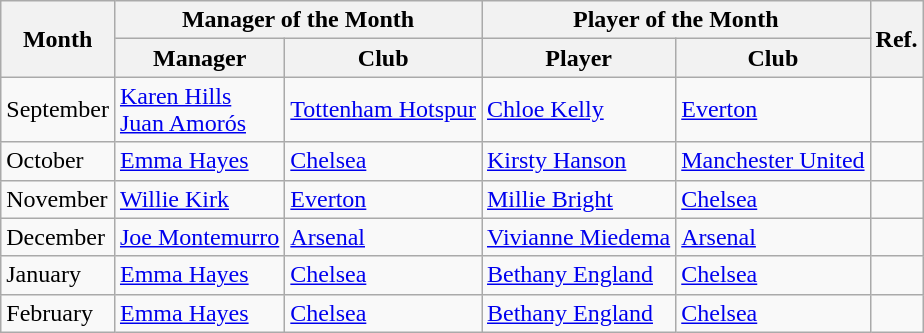<table class="wikitable">
<tr>
<th rowspan="2">Month</th>
<th colspan="2">Manager of the Month</th>
<th colspan="2">Player of the Month</th>
<th rowspan="2">Ref.</th>
</tr>
<tr>
<th>Manager</th>
<th>Club</th>
<th>Player</th>
<th>Club</th>
</tr>
<tr>
<td>September</td>
<td> <a href='#'>Karen Hills</a><br> <a href='#'>Juan Amorós</a></td>
<td><a href='#'>Tottenham Hotspur</a></td>
<td> <a href='#'>Chloe Kelly</a></td>
<td><a href='#'>Everton</a></td>
<td></td>
</tr>
<tr>
<td>October</td>
<td> <a href='#'>Emma Hayes</a></td>
<td><a href='#'>Chelsea</a></td>
<td> <a href='#'>Kirsty Hanson</a></td>
<td><a href='#'>Manchester United</a></td>
<td></td>
</tr>
<tr>
<td>November</td>
<td> <a href='#'>Willie Kirk</a></td>
<td><a href='#'>Everton</a></td>
<td> <a href='#'>Millie Bright</a></td>
<td><a href='#'>Chelsea</a></td>
<td></td>
</tr>
<tr>
<td>December</td>
<td> <a href='#'>Joe Montemurro</a></td>
<td><a href='#'>Arsenal</a></td>
<td> <a href='#'>Vivianne Miedema</a></td>
<td><a href='#'>Arsenal</a></td>
<td></td>
</tr>
<tr>
<td>January</td>
<td> <a href='#'>Emma Hayes</a></td>
<td><a href='#'>Chelsea</a></td>
<td> <a href='#'>Bethany England</a></td>
<td><a href='#'>Chelsea</a></td>
<td></td>
</tr>
<tr>
<td>February</td>
<td> <a href='#'>Emma Hayes</a></td>
<td><a href='#'>Chelsea</a></td>
<td> <a href='#'>Bethany England</a></td>
<td><a href='#'>Chelsea</a></td>
<td></td>
</tr>
</table>
